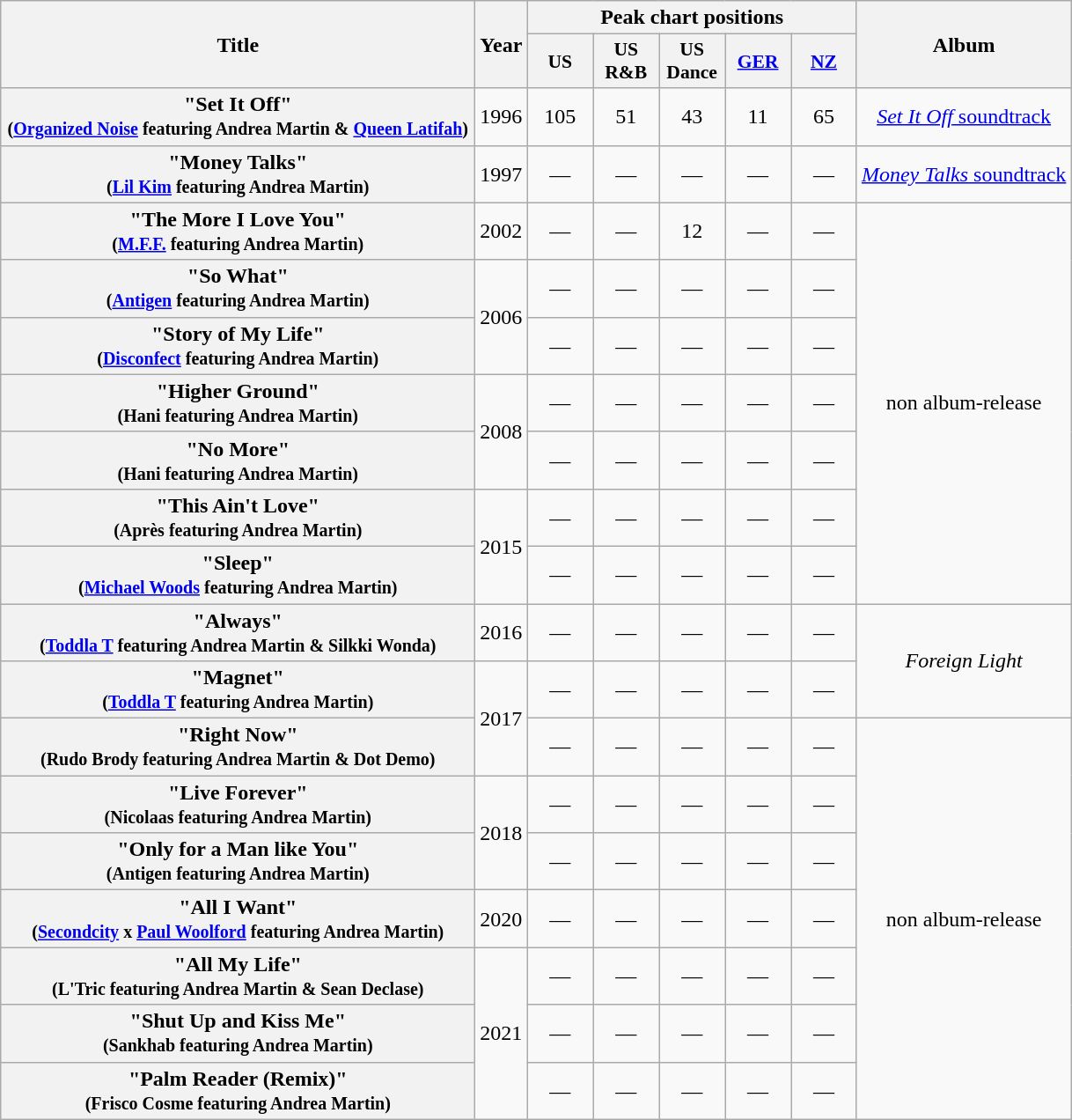<table class="wikitable plainrowheaders" style="text-align:center;">
<tr>
<th scope="col" rowspan="2" style="width:22em;">Title</th>
<th scope="col" rowspan="2">Year</th>
<th scope="col" colspan="5">Peak chart positions</th>
<th scope="col" rowspan="2">Album</th>
</tr>
<tr>
<th scope="col" style="width:3em;font-size:90%;">US<br></th>
<th scope="col" style="width:3em;font-size:90%;">US R&B<br></th>
<th scope="col" style="width:3em;font-size:90%;">US Dance<br></th>
<th scope="col" style="width:3em;font-size:90%;"><a href='#'>GER</a><br></th>
<th scope="col" style="width:3em;font-size:90%;"><a href='#'>NZ</a><br></th>
</tr>
<tr>
<th scope="row">"Set It Off" <br> <small>(<a href='#'>Organized Noise</a> featuring Andrea Martin & <a href='#'>Queen Latifah</a>)</small></th>
<td rowspan="1">1996</td>
<td>105</td>
<td>51</td>
<td>43</td>
<td>11</td>
<td>65</td>
<td rowspan="1"><a href='#'><em>Set It Off</em> soundtrack</a></td>
</tr>
<tr>
<th scope="row">"Money Talks" <br> <small>(<a href='#'>Lil Kim</a> featuring Andrea Martin)</small></th>
<td rowspan="1">1997</td>
<td>—</td>
<td>—</td>
<td>—</td>
<td>—</td>
<td>—</td>
<td rowspan="1"><a href='#'><em>Money Talks</em> soundtrack</a></td>
</tr>
<tr>
<th scope="row">"The More I Love You" <br> <small>(<a href='#'>M.F.F.</a> featuring Andrea Martin)</small></th>
<td rowspan="1">2002</td>
<td>—</td>
<td>—</td>
<td>12</td>
<td>—</td>
<td>—</td>
<td rowspan="7">non album-release</td>
</tr>
<tr>
<th scope="row">"So What" <br> <small>(<a href='#'>Antigen</a> featuring Andrea Martin)</small></th>
<td rowspan="2">2006</td>
<td>—</td>
<td>—</td>
<td>—</td>
<td>—</td>
<td>—</td>
</tr>
<tr>
<th scope="row">"Story of My Life" <br> <small>(<a href='#'>Disconfect</a> featuring Andrea Martin)</small></th>
<td>—</td>
<td>—</td>
<td>—</td>
<td>—</td>
<td>—</td>
</tr>
<tr>
<th scope="row">"Higher Ground" <br> <small>(Hani featuring Andrea Martin)</small></th>
<td rowspan="2">2008</td>
<td>—</td>
<td>—</td>
<td>—</td>
<td>—</td>
<td>—</td>
</tr>
<tr>
<th scope="row">"No More" <br> <small>(Hani featuring Andrea Martin)</small></th>
<td>—</td>
<td>—</td>
<td>—</td>
<td>—</td>
<td>—</td>
</tr>
<tr>
<th scope="row">"This Ain't Love" <br> <small>(Après featuring Andrea Martin)</small></th>
<td rowspan="2">2015</td>
<td>—</td>
<td>—</td>
<td>—</td>
<td>—</td>
<td>—</td>
</tr>
<tr>
<th scope="row">"Sleep" <br> <small>(<a href='#'>Michael Woods</a> featuring Andrea Martin)</small></th>
<td>—</td>
<td>—</td>
<td>—</td>
<td>—</td>
<td>—</td>
</tr>
<tr>
<th scope="row">"Always" <br> <small>(<a href='#'>Toddla T</a> featuring Andrea Martin & Silkki Wonda)</small></th>
<td rowspan="1">2016</td>
<td>—</td>
<td>—</td>
<td>—</td>
<td>—</td>
<td>—</td>
<td rowspan="2"><em>Foreign Light</em></td>
</tr>
<tr>
<th scope="row">"Magnet" <br> <small>(<a href='#'>Toddla T</a> featuring Andrea Martin)</small></th>
<td rowspan="2">2017</td>
<td>—</td>
<td>—</td>
<td>—</td>
<td>—</td>
<td>—</td>
</tr>
<tr>
<th scope="row">"Right Now" <br> <small>(Rudo Brody featuring Andrea Martin & Dot Demo)</small></th>
<td>—</td>
<td>—</td>
<td>—</td>
<td>—</td>
<td>—</td>
<td rowspan="7">non album-release</td>
</tr>
<tr>
<th scope="row">"Live Forever" <br> <small>(Nicolaas featuring Andrea Martin)</small></th>
<td rowspan="2">2018</td>
<td>—</td>
<td>—</td>
<td>—</td>
<td>—</td>
<td>—</td>
</tr>
<tr>
<th scope="row">"Only for a Man like You" <br> <small>(Antigen featuring Andrea Martin)</small></th>
<td>—</td>
<td>—</td>
<td>—</td>
<td>—</td>
<td>—</td>
</tr>
<tr>
<th scope="row">"All I Want" <br> <small>(<a href='#'>Secondcity</a> x <a href='#'>Paul Woolford</a> featuring Andrea Martin)</small></th>
<td rowspan="1">2020</td>
<td>—</td>
<td>—</td>
<td>—</td>
<td>—</td>
<td>—</td>
</tr>
<tr>
<th scope="row">"All My Life" <br> <small>(L'Tric featuring Andrea Martin & Sean Declase)</small></th>
<td rowspan="3">2021</td>
<td>—</td>
<td>—</td>
<td>—</td>
<td>—</td>
<td>—</td>
</tr>
<tr>
<th scope="row">"Shut Up and Kiss Me" <br> <small>(Sankhab featuring Andrea Martin)</small></th>
<td>—</td>
<td>—</td>
<td>—</td>
<td>—</td>
<td>—</td>
</tr>
<tr>
<th scope="row">"Palm Reader (Remix)" <br> <small>(Frisco Cosme featuring Andrea Martin)</small></th>
<td>—</td>
<td>—</td>
<td>—</td>
<td>—</td>
<td>—</td>
</tr>
</table>
